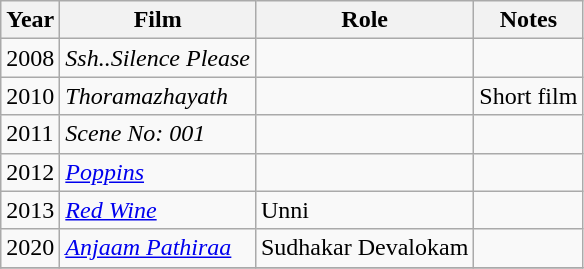<table class="wikitable sortable">
<tr>
<th>Year</th>
<th>Film</th>
<th>Role</th>
<th>Notes</th>
</tr>
<tr>
<td>2008</td>
<td><em>Ssh..Silence Please</em></td>
<td></td>
<td></td>
</tr>
<tr>
<td>2010</td>
<td><em>Thoramazhayath</em></td>
<td></td>
<td>Short film</td>
</tr>
<tr>
<td>2011</td>
<td><em>Scene No: 001</em></td>
<td></td>
<td></td>
</tr>
<tr>
<td>2012</td>
<td><em><a href='#'>Poppins</a></em></td>
<td></td>
<td></td>
</tr>
<tr>
<td>2013</td>
<td><em><a href='#'>Red Wine</a></em></td>
<td>Unni</td>
<td></td>
</tr>
<tr>
<td>2020</td>
<td><em><a href='#'>Anjaam Pathiraa</a></em></td>
<td>Sudhakar Devalokam</td>
<td></td>
</tr>
<tr>
</tr>
</table>
